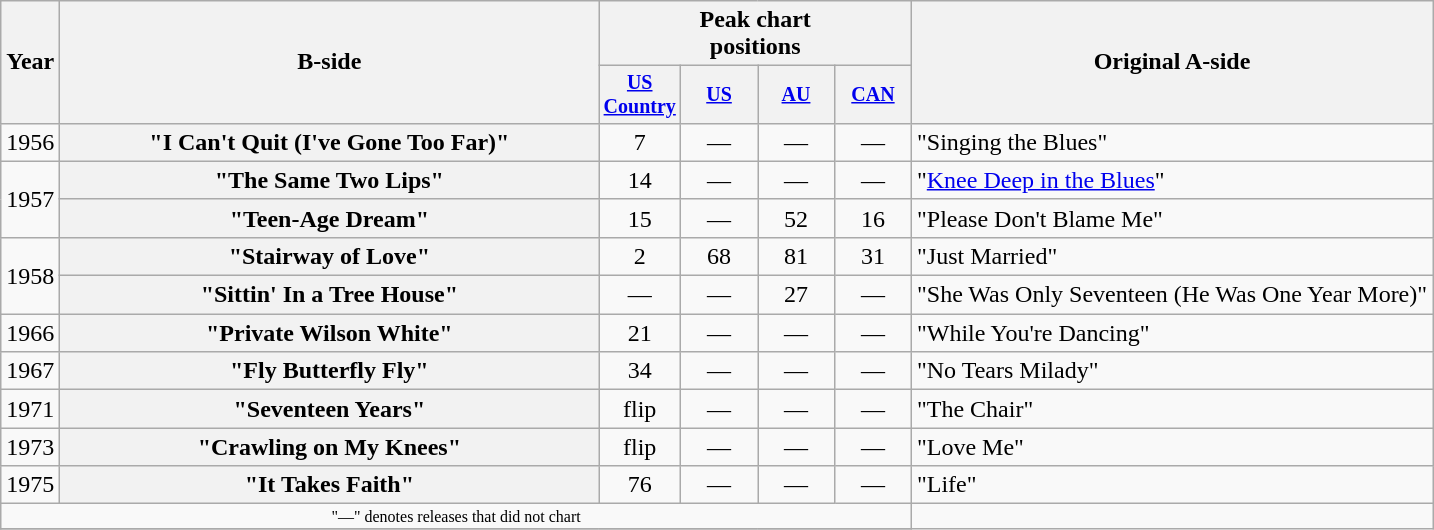<table class="wikitable plainrowheaders" style="text-align:center;">
<tr>
<th rowspan="2">Year</th>
<th rowspan="2" style="width:22em;">B-side</th>
<th colspan="4">Peak chart<br>positions</th>
<th rowspan="2">Original A-side</th>
</tr>
<tr style="font-size:smaller;">
<th width="45"><a href='#'>US Country</a><br></th>
<th width="45"><a href='#'>US</a><br></th>
<th width="45"><a href='#'>AU</a></th>
<th width="45"><a href='#'>CAN</a><br></th>
</tr>
<tr>
<td>1956</td>
<th scope="row">"I Can't Quit (I've Gone Too Far)"</th>
<td>7</td>
<td>—</td>
<td>—</td>
<td>—</td>
<td align="left">"Singing the Blues"</td>
</tr>
<tr>
<td rowspan="2">1957</td>
<th scope="row">"The Same Two Lips"</th>
<td>14</td>
<td>—</td>
<td>—</td>
<td>—</td>
<td align="left">"<a href='#'>Knee Deep in the Blues</a>"</td>
</tr>
<tr>
<th scope="row">"Teen-Age Dream"</th>
<td>15</td>
<td>—</td>
<td>52</td>
<td>16</td>
<td align="left">"Please Don't Blame Me"</td>
</tr>
<tr>
<td rowspan="2">1958</td>
<th scope="row">"Stairway of Love"</th>
<td>2</td>
<td>68</td>
<td>81</td>
<td>31</td>
<td align="left">"Just Married"</td>
</tr>
<tr>
<th scope="row">"Sittin' In a Tree House"</th>
<td>—</td>
<td>—</td>
<td>27</td>
<td>—</td>
<td align="left">"She Was Only Seventeen (He Was One Year More)"</td>
</tr>
<tr>
<td>1966</td>
<th scope="row">"Private Wilson White"</th>
<td>21</td>
<td>—</td>
<td>—</td>
<td>—</td>
<td align="left">"While You're Dancing"</td>
</tr>
<tr>
<td>1967</td>
<th scope="row">"Fly Butterfly Fly"</th>
<td>34</td>
<td>—</td>
<td>—</td>
<td>—</td>
<td align="left">"No Tears Milady"</td>
</tr>
<tr>
<td>1971</td>
<th scope="row">"Seventeen Years"</th>
<td>flip</td>
<td>—</td>
<td>—</td>
<td>—</td>
<td align="left">"The Chair"</td>
</tr>
<tr>
<td>1973</td>
<th scope="row">"Crawling on My Knees"</th>
<td>flip</td>
<td>—</td>
<td>—</td>
<td>—</td>
<td align="left">"Love Me"</td>
</tr>
<tr>
<td>1975</td>
<th scope="row">"It Takes Faith"</th>
<td>76</td>
<td>—</td>
<td>—</td>
<td>—</td>
<td align="left">"Life"</td>
</tr>
<tr>
<td colspan="6" style="font-size:8pt">"—" denotes releases that did not chart</td>
</tr>
<tr>
</tr>
</table>
